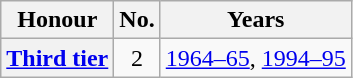<table class="wikitable plainrowheaders">
<tr>
<th scope=col>Honour</th>
<th scope=col>No.</th>
<th scope=col>Years</th>
</tr>
<tr>
<th scope=row><a href='#'>Third tier</a></th>
<td align=center>2</td>
<td><a href='#'>1964–65</a>, <a href='#'>1994–95</a></td>
</tr>
</table>
